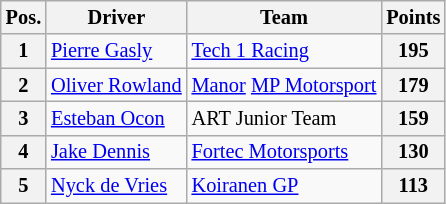<table class="wikitable" style="font-size: 85%">
<tr>
<th>Pos.</th>
<th>Driver</th>
<th>Team</th>
<th>Points</th>
</tr>
<tr>
<th>1</th>
<td> <a href='#'>Pierre Gasly</a></td>
<td> <a href='#'>Tech 1 Racing</a></td>
<th>195</th>
</tr>
<tr>
<th>2</th>
<td> <a href='#'>Oliver Rowland</a></td>
<td> <a href='#'>Manor</a> <a href='#'>MP Motorsport</a></td>
<th>179</th>
</tr>
<tr>
<th>3</th>
<td> <a href='#'>Esteban Ocon</a></td>
<td> ART Junior Team</td>
<th>159</th>
</tr>
<tr>
<th>4</th>
<td> <a href='#'>Jake Dennis</a></td>
<td> <a href='#'>Fortec Motorsports</a></td>
<th>130</th>
</tr>
<tr>
<th>5</th>
<td> <a href='#'>Nyck de Vries</a></td>
<td> <a href='#'>Koiranen GP</a></td>
<th>113</th>
</tr>
</table>
